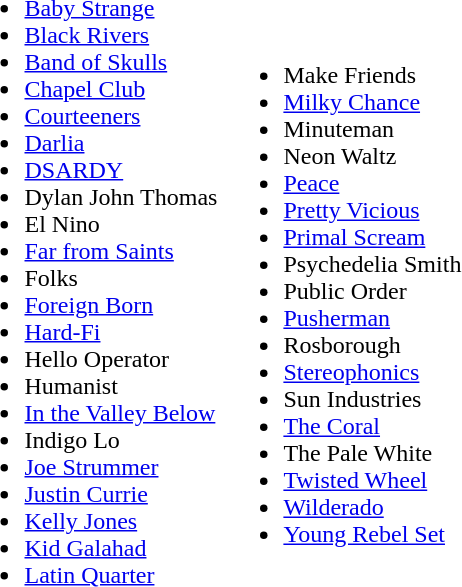<table>
<tr>
<td><br><ul><li><a href='#'>Baby Strange</a></li><li><a href='#'>Black Rivers</a></li><li><a href='#'>Band of Skulls</a></li><li><a href='#'>Chapel Club</a></li><li><a href='#'>Courteeners</a></li><li><a href='#'>Darlia</a></li><li><a href='#'>DSARDY</a></li><li>Dylan John Thomas</li><li>El Nino</li><li><a href='#'>Far from Saints</a></li><li>Folks</li><li><a href='#'>Foreign Born</a></li><li><a href='#'>Hard-Fi</a></li><li>Hello Operator</li><li>Humanist</li><li><a href='#'>In the Valley Below</a></li><li>Indigo Lo</li><li><a href='#'>Joe Strummer</a></li><li><a href='#'>Justin Currie</a></li><li><a href='#'>Kelly Jones</a></li><li><a href='#'>Kid Galahad</a></li><li><a href='#'>Latin Quarter</a></li></ul><br></td>
<td><br><ul><li>Make Friends</li><li><a href='#'>Milky Chance</a></li><li>Minuteman</li><li>Neon Waltz</li><li><a href='#'>Peace</a></li><li><a href='#'>Pretty Vicious</a></li><li><a href='#'>Primal Scream</a></li><li>Psychedelia Smith</li><li>Public Order</li><li><a href='#'>Pusherman</a></li><li>Rosborough</li><li><a href='#'>Stereophonics</a></li><li>Sun Industries</li><li><a href='#'>The Coral</a></li><li>The Pale White</li><li><a href='#'>Twisted Wheel</a></li><li><a href='#'>Wilderado</a></li><li><a href='#'>Young Rebel Set</a></li></ul></td>
</tr>
</table>
